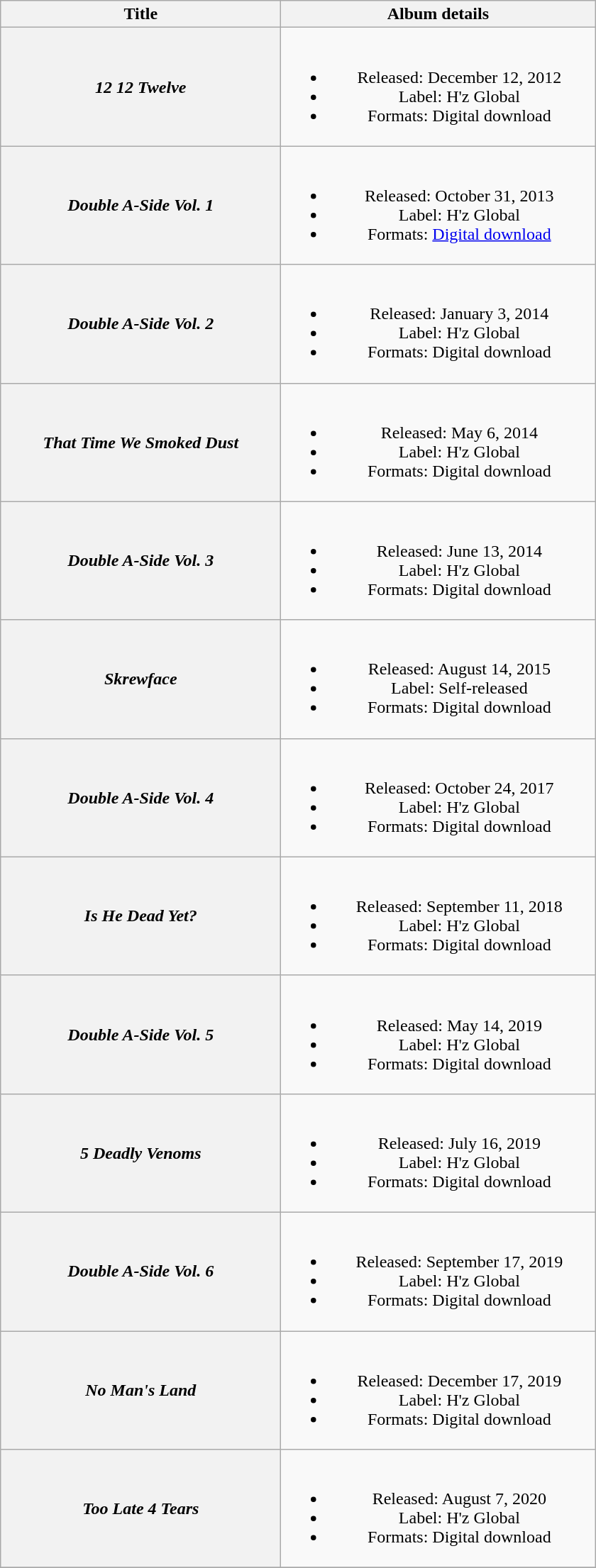<table class="wikitable plainrowheaders" style="text-align:center;">
<tr>
<th scope="col" style="width:16em;">Title</th>
<th scope="col" style="width:18em;">Album details</th>
</tr>
<tr>
<th scope="row"><em>12 12 Twelve</em><br></th>
<td><br><ul><li>Released: December 12, 2012</li><li>Label: H'z Global</li><li>Formats: Digital download</li></ul></td>
</tr>
<tr>
<th scope="row"><em>Double A-Side Vol. 1</em></th>
<td><br><ul><li>Released: October 31, 2013</li><li>Label: H'z Global</li><li>Formats: <a href='#'>Digital download</a></li></ul></td>
</tr>
<tr>
<th scope="row"><em>Double A-Side Vol. 2</em></th>
<td><br><ul><li>Released: January 3, 2014</li><li>Label: H'z Global</li><li>Formats: Digital download</li></ul></td>
</tr>
<tr>
<th scope="row"><em>That Time We Smoked Dust</em><br></th>
<td><br><ul><li>Released: May 6, 2014</li><li>Label: H'z Global</li><li>Formats: Digital download</li></ul></td>
</tr>
<tr>
<th scope="row"><em>Double A-Side Vol. 3</em></th>
<td><br><ul><li>Released: June 13, 2014</li><li>Label: H'z Global</li><li>Formats: Digital download</li></ul></td>
</tr>
<tr>
<th scope="row"><em>Skrewface</em></th>
<td><br><ul><li>Released: August 14, 2015</li><li>Label: Self-released</li><li>Formats: Digital download</li></ul></td>
</tr>
<tr>
<th scope="row"><em>Double A-Side Vol. 4</em></th>
<td><br><ul><li>Released: October 24, 2017</li><li>Label: H'z Global</li><li>Formats: Digital download</li></ul></td>
</tr>
<tr>
<th scope="row"><em>Is He Dead Yet?</em></th>
<td><br><ul><li>Released: September 11, 2018</li><li>Label: H'z Global</li><li>Formats: Digital download</li></ul></td>
</tr>
<tr>
<th scope="row"><em>Double A-Side Vol. 5</em></th>
<td><br><ul><li>Released: May 14, 2019</li><li>Label: H'z Global</li><li>Formats: Digital download</li></ul></td>
</tr>
<tr>
<th scope="row"><em>5 Deadly Venoms<br></em></th>
<td><br><ul><li>Released: July 16, 2019</li><li>Label: H'z Global</li><li>Formats: Digital download</li></ul></td>
</tr>
<tr>
<th scope="row"><em>Double A-Side Vol. 6</em></th>
<td><br><ul><li>Released: September 17, 2019</li><li>Label: H'z Global</li><li>Formats: Digital download</li></ul></td>
</tr>
<tr>
<th scope="row"><em>No Man's Land</em></th>
<td><br><ul><li>Released: December 17, 2019</li><li>Label: H'z Global</li><li>Formats: Digital download</li></ul></td>
</tr>
<tr>
<th scope="row"><em>Too Late 4 Tears<br></em></th>
<td><br><ul><li>Released: August 7, 2020</li><li>Label: H'z Global</li><li>Formats: Digital download</li></ul></td>
</tr>
<tr>
</tr>
</table>
